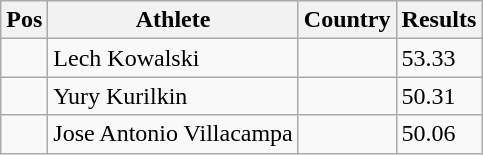<table class="wikitable">
<tr>
<th>Pos</th>
<th>Athlete</th>
<th>Country</th>
<th>Results</th>
</tr>
<tr>
<td align="center"></td>
<td>Lech Kowalski</td>
<td></td>
<td>53.33</td>
</tr>
<tr>
<td align="center"></td>
<td>Yury Kurilkin</td>
<td></td>
<td>50.31</td>
</tr>
<tr>
<td align="center"></td>
<td>Jose Antonio Villacampa</td>
<td></td>
<td>50.06</td>
</tr>
</table>
